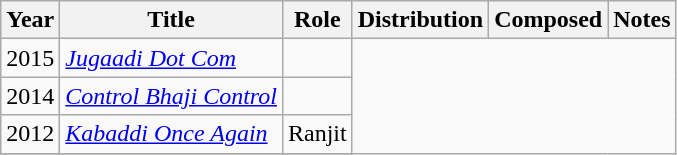<table class="wikitable sortable">
<tr>
<th>Year</th>
<th>Title</th>
<th>Role</th>
<th>Distribution</th>
<th>Composed</th>
<th>Notes</th>
</tr>
<tr>
<td>2015</td>
<td><em><a href='#'>Jugaadi Dot Com</a></em></td>
<td></td>
</tr>
<tr>
<td>2014</td>
<td><em><a href='#'>Control Bhaji Control</a></em></td>
<td></td>
</tr>
<tr>
<td>2012</td>
<td><em><a href='#'>Kabaddi Once Again</a></em></td>
<td>Ranjit</td>
</tr>
<tr>
</tr>
</table>
